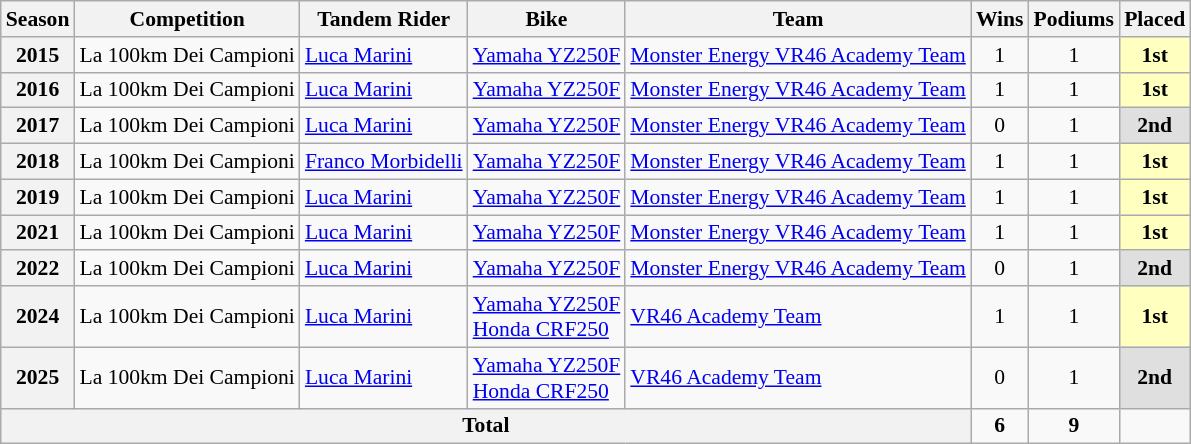<table class="wikitable" style="font-size: 90%; text-align:center">
<tr>
<th>Season</th>
<th>Competition</th>
<th>Tandem Rider</th>
<th>Bike</th>
<th>Team</th>
<th>Wins</th>
<th>Podiums</th>
<th>Placed</th>
</tr>
<tr>
<th>2015</th>
<td align=left>La 100km Dei Campioni</td>
<td align=left><a href='#'>Luca Marini</a></td>
<td align=left><a href='#'>Yamaha YZ250F</a></td>
<td align=left><a href='#'>Monster Energy VR46 Academy Team</a></td>
<td>1</td>
<td>1</td>
<td style="background:#FFFFBF;"><strong>1st</strong></td>
</tr>
<tr>
<th>2016</th>
<td align=left>La 100km Dei Campioni</td>
<td align=left><a href='#'>Luca Marini</a></td>
<td align=left><a href='#'>Yamaha YZ250F</a></td>
<td align=left><a href='#'>Monster Energy VR46 Academy Team</a></td>
<td>1</td>
<td>1</td>
<td style="background:#FFFFBF;"><strong>1st</strong></td>
</tr>
<tr>
<th>2017</th>
<td align=left>La 100km Dei Campioni</td>
<td align=left><a href='#'>Luca Marini</a></td>
<td align=left><a href='#'>Yamaha YZ250F</a></td>
<td align=left><a href='#'>Monster Energy VR46 Academy Team</a></td>
<td>0</td>
<td>1</td>
<td style="background:#DFDFDF;"><strong>2nd</strong></td>
</tr>
<tr>
<th>2018</th>
<td align=left>La 100km Dei Campioni</td>
<td align=left><a href='#'>Franco Morbidelli</a></td>
<td align=left><a href='#'>Yamaha YZ250F</a></td>
<td align=left><a href='#'>Monster Energy VR46 Academy Team</a></td>
<td>1</td>
<td>1</td>
<td style="background:#FFFFBF;"><strong>1st</strong></td>
</tr>
<tr>
<th>2019</th>
<td align=left>La 100km Dei Campioni</td>
<td align=left><a href='#'>Luca Marini</a></td>
<td align=left><a href='#'>Yamaha YZ250F</a></td>
<td align=left><a href='#'>Monster Energy VR46 Academy Team</a></td>
<td>1</td>
<td>1</td>
<td style="background:#FFFFBF;"><strong>1st</strong></td>
</tr>
<tr>
<th>2021</th>
<td align=left>La 100km Dei Campioni</td>
<td align=left><a href='#'>Luca Marini</a></td>
<td align=left><a href='#'>Yamaha YZ250F</a></td>
<td align=left><a href='#'>Monster Energy VR46 Academy Team</a></td>
<td>1</td>
<td>1</td>
<td style="background:#FFFFBF;"><strong>1st</strong></td>
</tr>
<tr>
<th>2022</th>
<td align=left>La 100km Dei Campioni</td>
<td align=left><a href='#'>Luca Marini</a></td>
<td align=left><a href='#'>Yamaha YZ250F</a></td>
<td align=left><a href='#'>Monster Energy VR46 Academy Team</a></td>
<td>0</td>
<td>1</td>
<td style="background:#dfdfdf;"><strong>2nd</strong></td>
</tr>
<tr>
<th>2024</th>
<td align=left>La 100km Dei Campioni</td>
<td align=left><a href='#'>Luca Marini</a></td>
<td align=left><a href='#'>Yamaha YZ250F</a><br><a href='#'>Honda CRF250</a></td>
<td align=left><a href='#'>VR46 Academy Team</a></td>
<td>1</td>
<td>1</td>
<td style="background:#ffffbf;"><strong>1st</strong></td>
</tr>
<tr>
<th>2025</th>
<td align=left>La 100km Dei Campioni</td>
<td align=left><a href='#'>Luca Marini</a></td>
<td align=left><a href='#'>Yamaha YZ250F</a><br><a href='#'>Honda CRF250</a></td>
<td align=left><a href='#'>VR46 Academy Team</a></td>
<td>0</td>
<td>1</td>
<td style="background:#dfdfdf;"><strong>2nd</strong></td>
</tr>
<tr>
<th colspan=5>Total</th>
<td><strong>6</strong></td>
<td><strong>9</strong></td>
<td></td>
</tr>
</table>
